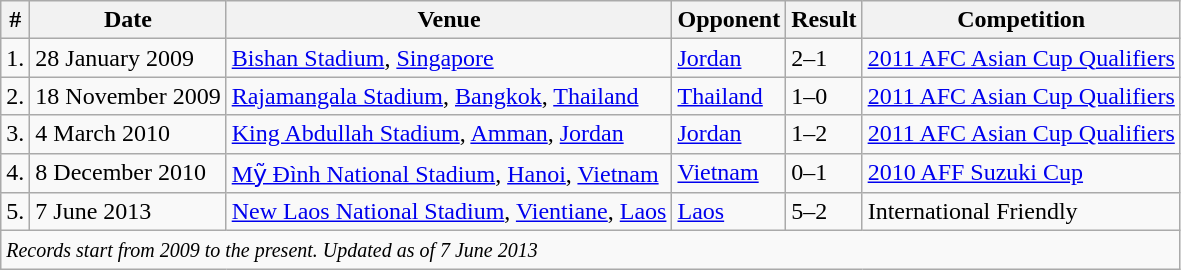<table class="wikitable">
<tr>
<th>#</th>
<th>Date</th>
<th>Venue</th>
<th>Opponent</th>
<th>Result</th>
<th>Competition</th>
</tr>
<tr>
<td>1.</td>
<td>28 January 2009</td>
<td><a href='#'>Bishan Stadium</a>, <a href='#'>Singapore</a></td>
<td> <a href='#'>Jordan</a></td>
<td>2–1</td>
<td><a href='#'>2011 AFC Asian Cup Qualifiers</a></td>
</tr>
<tr>
<td>2.</td>
<td>18 November 2009</td>
<td><a href='#'>Rajamangala Stadium</a>, <a href='#'>Bangkok</a>, <a href='#'>Thailand</a></td>
<td> <a href='#'>Thailand</a></td>
<td>1–0</td>
<td><a href='#'>2011 AFC Asian Cup Qualifiers</a></td>
</tr>
<tr>
<td>3.</td>
<td>4 March 2010</td>
<td><a href='#'>King Abdullah Stadium</a>, <a href='#'>Amman</a>, <a href='#'>Jordan</a></td>
<td> <a href='#'>Jordan</a></td>
<td>1–2</td>
<td><a href='#'>2011 AFC Asian Cup Qualifiers</a></td>
</tr>
<tr>
<td>4.</td>
<td>8 December 2010</td>
<td><a href='#'>Mỹ Đình National Stadium</a>, <a href='#'>Hanoi</a>, <a href='#'>Vietnam</a></td>
<td> <a href='#'>Vietnam</a></td>
<td>0–1</td>
<td><a href='#'>2010 AFF Suzuki Cup</a></td>
</tr>
<tr>
<td>5.</td>
<td>7 June 2013</td>
<td><a href='#'>New Laos National Stadium</a>, <a href='#'>Vientiane</a>, <a href='#'>Laos</a></td>
<td> <a href='#'>Laos</a></td>
<td>5–2</td>
<td>International Friendly</td>
</tr>
<tr>
<td colspan="12"><small><em>Records start from 2009 to the present. Updated as of 7 June 2013</em></small></td>
</tr>
</table>
